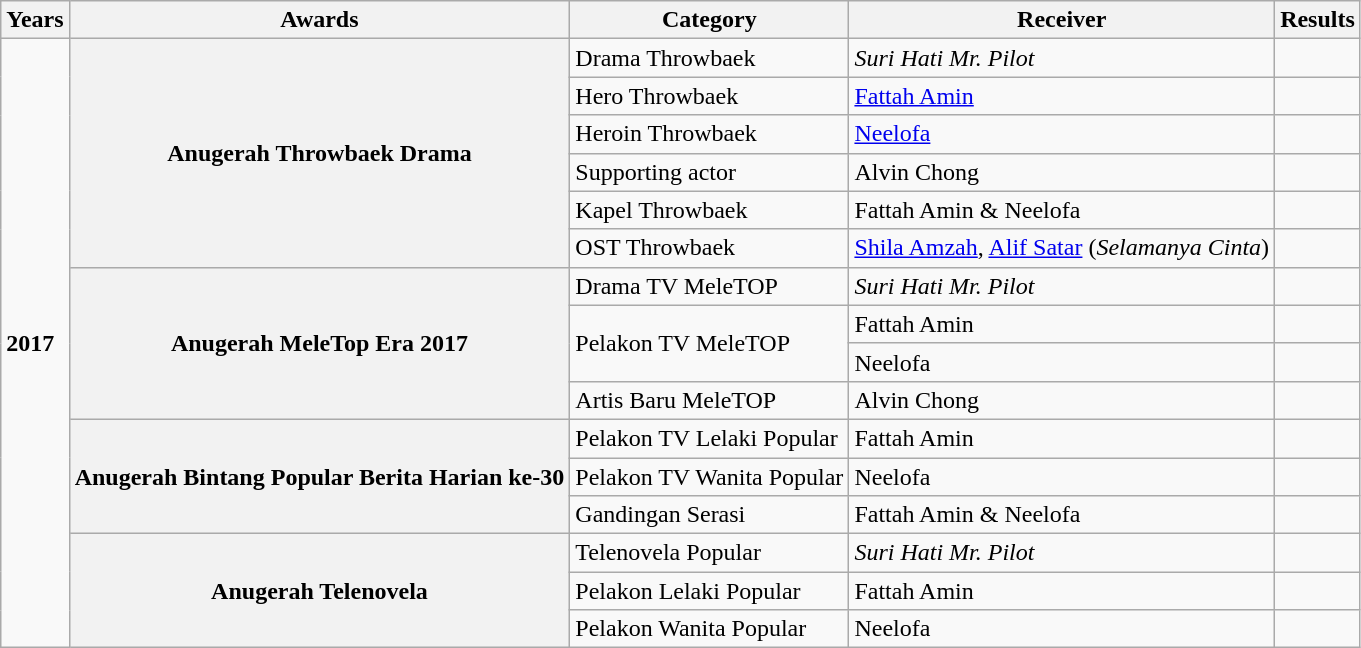<table class="wikitable">
<tr>
<th>Years</th>
<th>Awards</th>
<th>Category</th>
<th>Receiver</th>
<th>Results</th>
</tr>
<tr>
<td rowspan="16"><strong>2017</strong></td>
<th rowspan="6" style="text-align:center;">Anugerah Throwbaek Drama</th>
<td>Drama Throwbaek</td>
<td><em>Suri Hati Mr. Pilot</em></td>
<td></td>
</tr>
<tr>
<td>Hero Throwbaek</td>
<td><a href='#'>Fattah Amin</a></td>
<td></td>
</tr>
<tr>
<td>Heroin Throwbaek</td>
<td><a href='#'>Neelofa</a></td>
<td></td>
</tr>
<tr>
<td>Supporting actor</td>
<td>Alvin Chong</td>
<td></td>
</tr>
<tr>
<td>Kapel Throwbaek</td>
<td>Fattah Amin & Neelofa</td>
<td></td>
</tr>
<tr>
<td>OST Throwbaek</td>
<td><a href='#'>Shila Amzah</a>, <a href='#'>Alif Satar</a> (<em>Selamanya Cinta</em>)</td>
<td></td>
</tr>
<tr>
<th rowspan="4" style="text-align:center;">Anugerah MeleTop Era 2017</th>
<td>Drama TV MeleTOP</td>
<td><em>Suri Hati Mr. Pilot</em></td>
<td></td>
</tr>
<tr>
<td rowspan="2">Pelakon TV MeleTOP</td>
<td>Fattah Amin</td>
<td></td>
</tr>
<tr>
<td>Neelofa</td>
<td></td>
</tr>
<tr>
<td>Artis Baru MeleTOP</td>
<td>Alvin Chong</td>
<td></td>
</tr>
<tr>
<th rowspan="3" style="text-align:center;">Anugerah Bintang Popular Berita Harian ke-30</th>
<td>Pelakon TV Lelaki Popular</td>
<td>Fattah Amin</td>
<td></td>
</tr>
<tr>
<td>Pelakon TV Wanita Popular</td>
<td>Neelofa</td>
<td></td>
</tr>
<tr>
<td>Gandingan Serasi</td>
<td>Fattah Amin & Neelofa</td>
<td></td>
</tr>
<tr>
<th rowspan="3" style="text-align:center;">Anugerah Telenovela</th>
<td>Telenovela Popular</td>
<td><em>Suri Hati Mr. Pilot</em></td>
<td></td>
</tr>
<tr>
<td>Pelakon Lelaki Popular</td>
<td>Fattah Amin</td>
<td></td>
</tr>
<tr>
<td>Pelakon Wanita Popular</td>
<td>Neelofa</td>
<td></td>
</tr>
</table>
